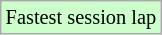<table class="wikitable" style="font-size: 85%;">
<tr style="background:#ccffcc;">
<td>Fastest session lap</td>
</tr>
</table>
